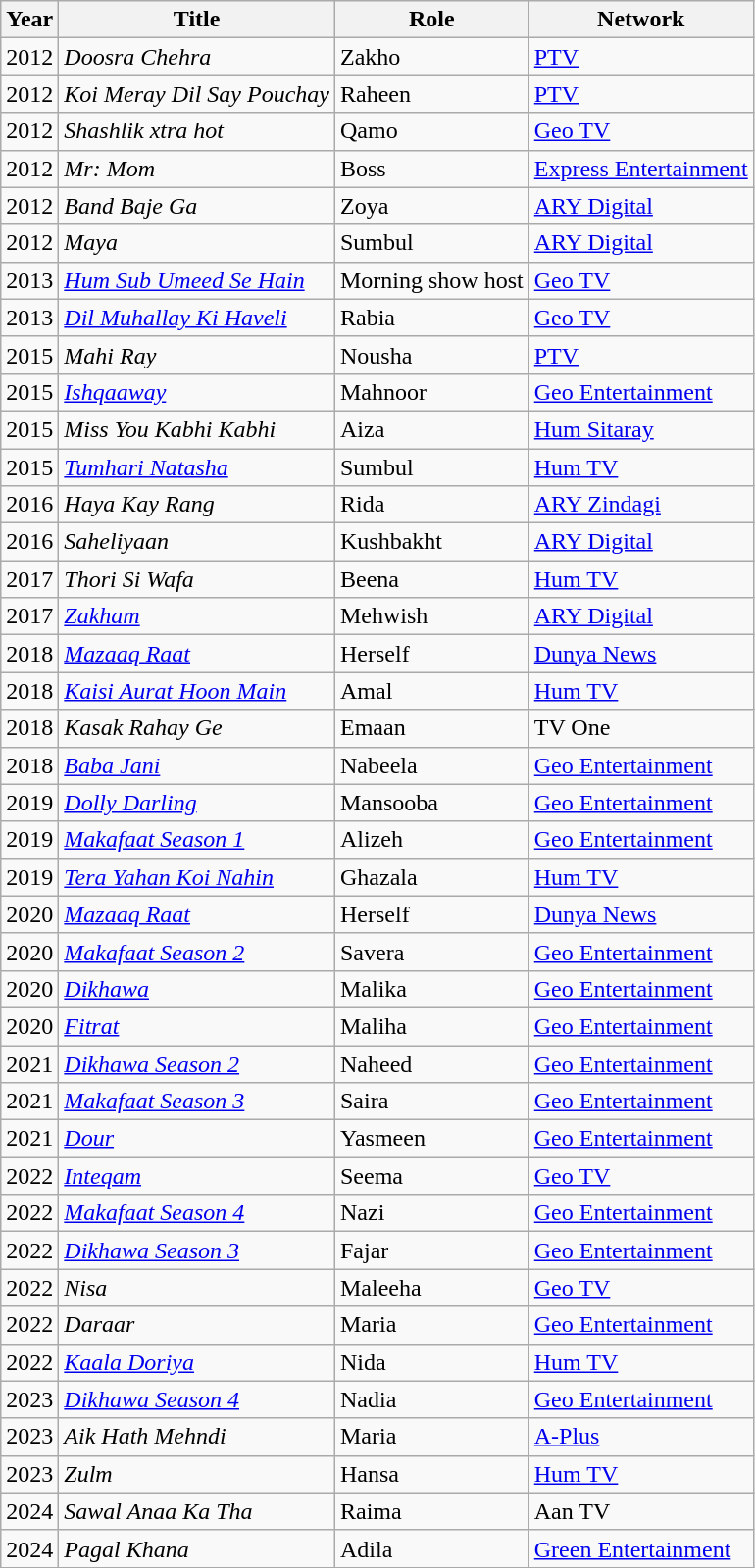<table class="wikitable sortable plainrowheaders">
<tr style="text-align:center;">
<th scope="col">Year</th>
<th scope="col">Title</th>
<th scope="col">Role</th>
<th scope="col">Network</th>
</tr>
<tr>
<td>2012</td>
<td><em>Doosra Chehra</em></td>
<td>Zakho</td>
<td><a href='#'>PTV</a></td>
</tr>
<tr>
<td>2012</td>
<td><em>Koi Meray Dil Say Pouchay</em></td>
<td>Raheen</td>
<td><a href='#'>PTV</a></td>
</tr>
<tr>
<td>2012</td>
<td><em>Shashlik xtra hot</em></td>
<td>Qamo</td>
<td><a href='#'>Geo TV</a></td>
</tr>
<tr>
<td>2012</td>
<td><em>Mr: Mom</em></td>
<td>Boss</td>
<td><a href='#'>Express Entertainment</a></td>
</tr>
<tr>
<td>2012</td>
<td><em>Band Baje Ga</em></td>
<td>Zoya</td>
<td><a href='#'>ARY Digital</a></td>
</tr>
<tr>
<td>2012</td>
<td><em>Maya</em></td>
<td>Sumbul</td>
<td><a href='#'>ARY Digital</a></td>
</tr>
<tr>
<td>2013</td>
<td><em><a href='#'>Hum Sub Umeed Se Hain</a></em></td>
<td>Morning show host</td>
<td><a href='#'>Geo TV</a></td>
</tr>
<tr>
<td>2013</td>
<td><em><a href='#'>Dil Muhallay Ki Haveli</a></em></td>
<td>Rabia</td>
<td><a href='#'>Geo TV</a></td>
</tr>
<tr>
<td>2015</td>
<td><em>Mahi Ray</em></td>
<td>Nousha</td>
<td><a href='#'>PTV</a></td>
</tr>
<tr>
<td>2015</td>
<td><em><a href='#'>Ishqaaway</a></em></td>
<td>Mahnoor</td>
<td><a href='#'>Geo Entertainment</a></td>
</tr>
<tr>
<td>2015</td>
<td><em>Miss You Kabhi Kabhi</em></td>
<td>Aiza</td>
<td><a href='#'>Hum Sitaray</a></td>
</tr>
<tr>
<td>2015</td>
<td><em><a href='#'>Tumhari Natasha</a></em></td>
<td>Sumbul</td>
<td><a href='#'>Hum TV</a></td>
</tr>
<tr>
<td>2016</td>
<td><em>Haya Kay Rang</em></td>
<td>Rida</td>
<td><a href='#'>ARY Zindagi</a></td>
</tr>
<tr>
<td>2016</td>
<td><em>Saheliyaan</em></td>
<td>Kushbakht</td>
<td><a href='#'>ARY Digital</a></td>
</tr>
<tr>
<td>2017</td>
<td><em>Thori Si Wafa</em></td>
<td>Beena</td>
<td><a href='#'>Hum TV</a></td>
</tr>
<tr>
<td>2017</td>
<td><em><a href='#'>Zakham</a></em></td>
<td>Mehwish</td>
<td><a href='#'>ARY Digital</a></td>
</tr>
<tr>
<td>2018</td>
<td><em><a href='#'>Mazaaq Raat</a></em></td>
<td>Herself</td>
<td><a href='#'>Dunya News</a></td>
</tr>
<tr>
<td>2018</td>
<td><em><a href='#'>Kaisi Aurat Hoon Main</a></em></td>
<td>Amal</td>
<td><a href='#'>Hum TV</a></td>
</tr>
<tr>
<td>2018</td>
<td><em>Kasak Rahay Ge</em></td>
<td>Emaan</td>
<td>TV One</td>
</tr>
<tr>
<td>2018</td>
<td><em><a href='#'>Baba Jani</a></em></td>
<td>Nabeela</td>
<td><a href='#'>Geo Entertainment</a></td>
</tr>
<tr>
<td>2019</td>
<td><em><a href='#'>Dolly Darling</a></em></td>
<td>Mansooba</td>
<td><a href='#'>Geo Entertainment</a></td>
</tr>
<tr>
<td>2019</td>
<td><em><a href='#'>Makafaat Season 1</a></em></td>
<td>Alizeh</td>
<td><a href='#'>Geo Entertainment</a></td>
</tr>
<tr>
<td>2019</td>
<td><em><a href='#'>Tera Yahan Koi Nahin</a></em></td>
<td>Ghazala</td>
<td><a href='#'>Hum TV</a></td>
</tr>
<tr>
<td>2020</td>
<td><em><a href='#'>Mazaaq Raat</a></em></td>
<td>Herself</td>
<td><a href='#'>Dunya News</a></td>
</tr>
<tr>
<td>2020</td>
<td><em><a href='#'>Makafaat Season 2</a></em></td>
<td>Savera</td>
<td><a href='#'>Geo Entertainment</a></td>
</tr>
<tr>
<td>2020</td>
<td><em><a href='#'>Dikhawa</a></em></td>
<td>Malika</td>
<td><a href='#'>Geo Entertainment</a></td>
</tr>
<tr>
<td>2020</td>
<td><em><a href='#'>Fitrat</a></em></td>
<td>Maliha</td>
<td><a href='#'>Geo Entertainment</a></td>
</tr>
<tr>
<td>2021</td>
<td><em><a href='#'>Dikhawa Season 2</a></em></td>
<td>Naheed</td>
<td><a href='#'>Geo Entertainment</a></td>
</tr>
<tr>
<td>2021</td>
<td><em><a href='#'>Makafaat Season 3</a></em></td>
<td>Saira</td>
<td><a href='#'>Geo Entertainment</a></td>
</tr>
<tr>
<td>2021</td>
<td><em><a href='#'>Dour</a></em></td>
<td>Yasmeen</td>
<td><a href='#'>Geo Entertainment</a></td>
</tr>
<tr>
<td>2022</td>
<td><em><a href='#'>Inteqam</a></em></td>
<td>Seema</td>
<td><a href='#'>Geo TV</a></td>
</tr>
<tr>
<td>2022</td>
<td><em><a href='#'>Makafaat Season 4</a></em></td>
<td>Nazi</td>
<td><a href='#'>Geo Entertainment</a></td>
</tr>
<tr>
<td>2022</td>
<td><em><a href='#'>Dikhawa Season 3</a></em></td>
<td>Fajar</td>
<td><a href='#'>Geo Entertainment</a></td>
</tr>
<tr>
<td>2022</td>
<td><em>Nisa</em></td>
<td>Maleeha</td>
<td><a href='#'>Geo TV</a></td>
</tr>
<tr>
<td>2022</td>
<td><em>Daraar</em></td>
<td>Maria</td>
<td><a href='#'>Geo Entertainment</a></td>
</tr>
<tr>
<td>2022</td>
<td><em><a href='#'>Kaala Doriya</a></em></td>
<td>Nida</td>
<td><a href='#'>Hum TV</a></td>
</tr>
<tr>
<td>2023</td>
<td><em><a href='#'>Dikhawa Season 4</a></em></td>
<td>Nadia</td>
<td><a href='#'>Geo Entertainment</a></td>
</tr>
<tr>
<td>2023</td>
<td><em>Aik Hath Mehndi</em></td>
<td>Maria</td>
<td><a href='#'>A-Plus</a></td>
</tr>
<tr>
<td>2023</td>
<td><em>Zulm</em></td>
<td>Hansa</td>
<td><a href='#'>Hum TV</a></td>
</tr>
<tr>
<td>2024</td>
<td><em>Sawal Anaa Ka Tha</em></td>
<td>Raima</td>
<td>Aan TV</td>
</tr>
<tr>
<td>2024</td>
<td><em>Pagal Khana</em></td>
<td>Adila</td>
<td><a href='#'>Green Entertainment</a></td>
</tr>
</table>
